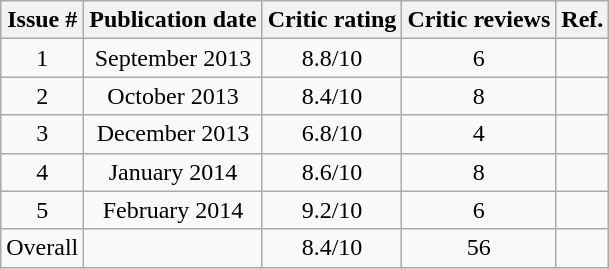<table class="wikitable" style="text-align: center;">
<tr>
<th>Issue #</th>
<th>Publication date</th>
<th>Critic rating</th>
<th>Critic reviews</th>
<th>Ref.</th>
</tr>
<tr>
<td>1</td>
<td>September 2013</td>
<td>8.8/10</td>
<td>6</td>
<td></td>
</tr>
<tr>
<td>2</td>
<td>October 2013</td>
<td>8.4/10</td>
<td>8</td>
<td></td>
</tr>
<tr>
<td>3</td>
<td>December 2013</td>
<td>6.8/10</td>
<td>4</td>
<td></td>
</tr>
<tr>
<td>4</td>
<td>January 2014</td>
<td>8.6/10</td>
<td>8</td>
<td></td>
</tr>
<tr>
<td>5</td>
<td>February 2014</td>
<td>9.2/10</td>
<td>6</td>
<td></td>
</tr>
<tr>
<td>Overall</td>
<td></td>
<td>8.4/10</td>
<td>56</td>
<td></td>
</tr>
</table>
